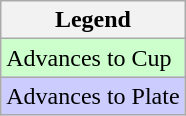<table class="wikitable">
<tr>
<th>Legend</th>
</tr>
<tr bgcolor=ccffcc>
<td>Advances to Cup</td>
</tr>
<tr bgcolor=ccccff>
<td>Advances to Plate</td>
</tr>
</table>
